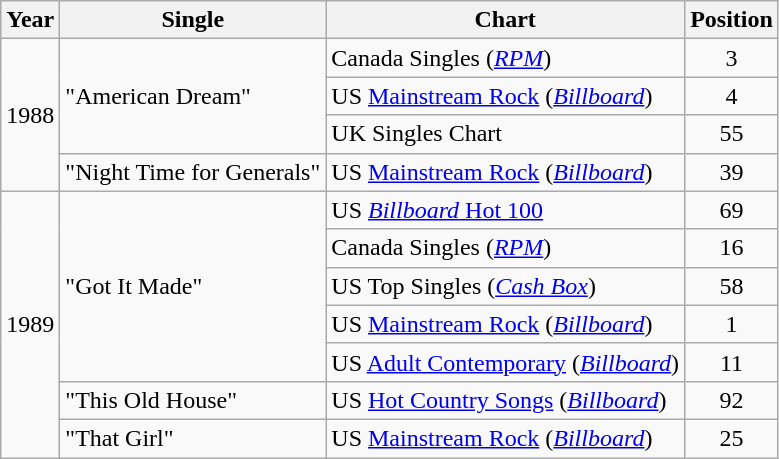<table class="wikitable">
<tr>
<th>Year</th>
<th>Single</th>
<th>Chart</th>
<th>Position</th>
</tr>
<tr>
<td rowspan="4">1988</td>
<td rowspan="3">"American Dream"</td>
<td>Canada Singles (<em><a href='#'>RPM</a></em>)</td>
<td align="center">3</td>
</tr>
<tr>
<td>US <a href='#'>Mainstream Rock</a> (<em><a href='#'>Billboard</a></em>)</td>
<td align="center">4</td>
</tr>
<tr>
<td>UK Singles Chart</td>
<td align="center">55</td>
</tr>
<tr>
<td>"Night Time for Generals"</td>
<td>US <a href='#'>Mainstream Rock</a> (<em><a href='#'>Billboard</a></em>)</td>
<td align="center">39</td>
</tr>
<tr>
<td rowspan="7">1989</td>
<td rowspan="5">"Got It Made"</td>
<td>US <a href='#'><em>Billboard</em> Hot 100</a></td>
<td align="center">69</td>
</tr>
<tr>
<td>Canada Singles (<em><a href='#'>RPM</a></em>)</td>
<td align="center">16</td>
</tr>
<tr>
<td>US Top Singles (<em><a href='#'>Cash Box</a></em>)</td>
<td align="center">58</td>
</tr>
<tr>
<td>US <a href='#'>Mainstream Rock</a> (<em><a href='#'>Billboard</a></em>)</td>
<td align="center">1</td>
</tr>
<tr>
<td>US <a href='#'>Adult Contemporary</a> (<em><a href='#'>Billboard</a></em>)</td>
<td align="center">11</td>
</tr>
<tr>
<td>"This Old House"</td>
<td>US <a href='#'>Hot Country Songs</a> (<em><a href='#'>Billboard</a></em>)</td>
<td align="center">92</td>
</tr>
<tr>
<td>"That Girl"</td>
<td>US <a href='#'>Mainstream Rock</a> (<em><a href='#'>Billboard</a></em>)</td>
<td align="center">25</td>
</tr>
</table>
